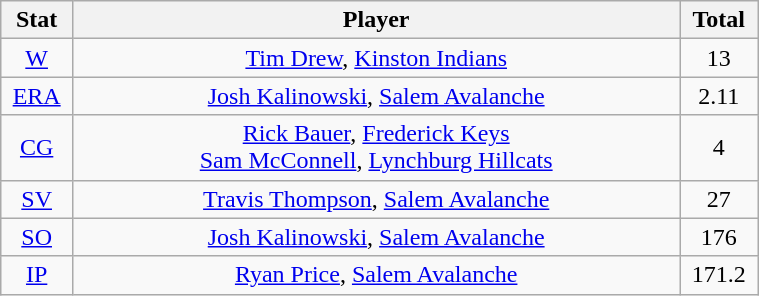<table class="wikitable" width="40%" style="text-align:center;">
<tr>
<th width="5%">Stat</th>
<th width="60%">Player</th>
<th width="5%">Total</th>
</tr>
<tr>
<td><a href='#'>W</a></td>
<td><a href='#'>Tim Drew</a>, <a href='#'>Kinston Indians</a></td>
<td>13</td>
</tr>
<tr>
<td><a href='#'>ERA</a></td>
<td><a href='#'>Josh Kalinowski</a>, <a href='#'>Salem Avalanche</a></td>
<td>2.11</td>
</tr>
<tr>
<td><a href='#'>CG</a></td>
<td><a href='#'>Rick Bauer</a>, <a href='#'>Frederick Keys</a> <br> <a href='#'>Sam McConnell</a>, <a href='#'>Lynchburg Hillcats</a></td>
<td>4</td>
</tr>
<tr>
<td><a href='#'>SV</a></td>
<td><a href='#'>Travis Thompson</a>, <a href='#'>Salem Avalanche</a></td>
<td>27</td>
</tr>
<tr>
<td><a href='#'>SO</a></td>
<td><a href='#'>Josh Kalinowski</a>, <a href='#'>Salem Avalanche</a></td>
<td>176</td>
</tr>
<tr>
<td><a href='#'>IP</a></td>
<td><a href='#'>Ryan Price</a>, <a href='#'>Salem Avalanche</a></td>
<td>171.2</td>
</tr>
</table>
